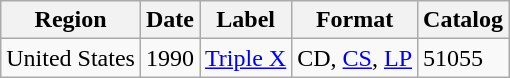<table class="wikitable">
<tr>
<th>Region</th>
<th>Date</th>
<th>Label</th>
<th>Format</th>
<th>Catalog</th>
</tr>
<tr>
<td>United States</td>
<td>1990</td>
<td><a href='#'>Triple X</a></td>
<td>CD, <a href='#'>CS</a>, <a href='#'>LP</a></td>
<td>51055</td>
</tr>
</table>
